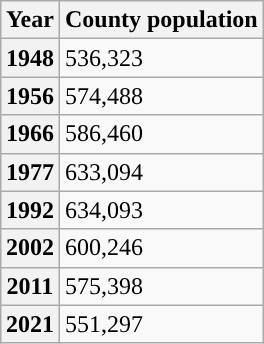<table class="wikitable" style="float:right">
<tr>
<th>Year</th>
<th>County population</th>
</tr>
<tr>
<th>1948</th>
<td>536,323 </td>
</tr>
<tr>
<th>1956</th>
<td>574,488 </td>
</tr>
<tr>
<th>1966</th>
<td>586,460 </td>
</tr>
<tr>
<th>1977</th>
<td>633,094 </td>
</tr>
<tr>
<th>1992</th>
<td>634,093 </td>
</tr>
<tr>
<th>2002</th>
<td>600,246 </td>
</tr>
<tr>
<th>2011</th>
<td>575,398 </td>
</tr>
<tr>
<th>2021</th>
<td>551,297 </td>
</tr>
</table>
